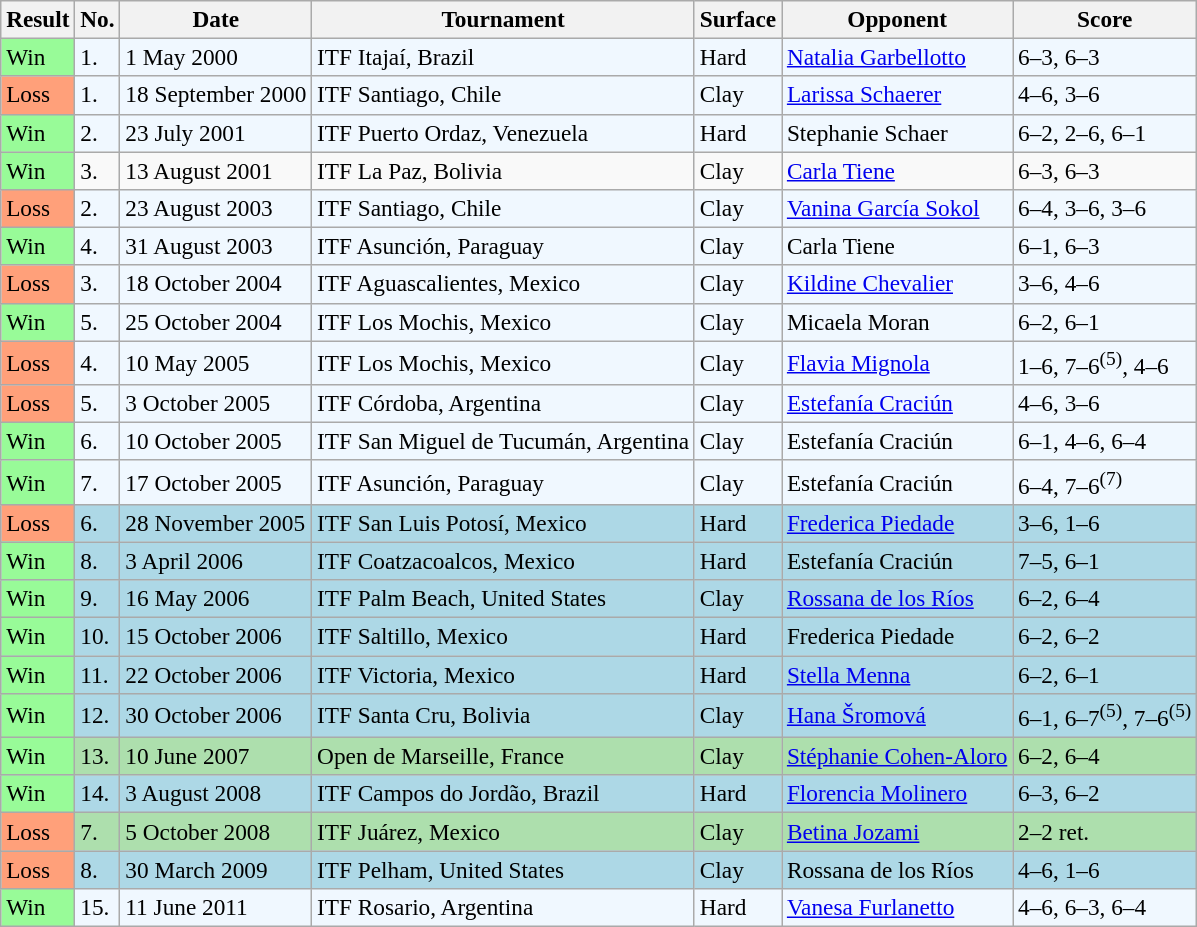<table class="sortable wikitable" style=font-size:97%>
<tr>
<th>Result</th>
<th>No.</th>
<th>Date</th>
<th>Tournament</th>
<th>Surface</th>
<th>Opponent</th>
<th class="unsortable">Score</th>
</tr>
<tr style="background:#f0f8ff;">
<td style="background:#98fb98;">Win</td>
<td>1.</td>
<td>1 May 2000</td>
<td>ITF Itajaí, Brazil</td>
<td>Hard</td>
<td> <a href='#'>Natalia Garbellotto</a></td>
<td>6–3, 6–3</td>
</tr>
<tr style="background:#f0f8ff;">
<td style="background:#ffa07a;">Loss</td>
<td>1.</td>
<td>18 September 2000</td>
<td>ITF Santiago, Chile</td>
<td>Clay</td>
<td> <a href='#'>Larissa Schaerer</a></td>
<td>4–6, 3–6</td>
</tr>
<tr style="background:#f0f8ff;">
<td style="background:#98fb98;">Win</td>
<td>2.</td>
<td>23 July 2001</td>
<td>ITF Puerto Ordaz, Venezuela</td>
<td>Hard</td>
<td> Stephanie Schaer</td>
<td>6–2, 2–6, 6–1</td>
</tr>
<tr>
<td style="background:#98fb98;">Win</td>
<td>3.</td>
<td>13 August 2001</td>
<td>ITF La Paz, Bolivia</td>
<td>Clay</td>
<td> <a href='#'>Carla Tiene</a></td>
<td>6–3, 6–3</td>
</tr>
<tr style="background:#f0f8ff;">
<td style="background:#ffa07a;">Loss</td>
<td>2.</td>
<td>23 August 2003</td>
<td>ITF Santiago, Chile</td>
<td>Clay</td>
<td> <a href='#'>Vanina García Sokol</a></td>
<td>6–4, 3–6, 3–6</td>
</tr>
<tr style="background:#f0f8ff;">
<td style="background:#98fb98;">Win</td>
<td>4.</td>
<td>31 August 2003</td>
<td>ITF Asunción, Paraguay</td>
<td>Clay</td>
<td> Carla Tiene</td>
<td>6–1, 6–3</td>
</tr>
<tr style="background:#f0f8ff;">
<td style="background:#ffa07a;">Loss</td>
<td>3.</td>
<td>18 October 2004</td>
<td>ITF Aguascalientes, Mexico</td>
<td>Clay</td>
<td> <a href='#'>Kildine Chevalier</a></td>
<td>3–6, 4–6</td>
</tr>
<tr style="background:#f0f8ff;">
<td style="background:#98fb98;">Win</td>
<td>5.</td>
<td>25 October 2004</td>
<td>ITF Los Mochis, Mexico</td>
<td>Clay</td>
<td> Micaela Moran</td>
<td>6–2, 6–1</td>
</tr>
<tr style="background:#f0f8ff;">
<td style="background:#ffa07a;">Loss</td>
<td>4.</td>
<td>10 May 2005</td>
<td>ITF Los Mochis, Mexico</td>
<td>Clay</td>
<td> <a href='#'>Flavia Mignola</a></td>
<td>1–6, 7–6<sup>(5)</sup>, 4–6</td>
</tr>
<tr style="background:#f0f8ff;">
<td style="background:#ffa07a;">Loss</td>
<td>5.</td>
<td>3 October 2005</td>
<td>ITF Córdoba, Argentina</td>
<td>Clay</td>
<td> <a href='#'>Estefanía Craciún</a></td>
<td>4–6, 3–6</td>
</tr>
<tr style="background:#f0f8ff;">
<td style="background:#98fb98;">Win</td>
<td>6.</td>
<td>10 October 2005</td>
<td>ITF San Miguel de Tucumán, Argentina</td>
<td>Clay</td>
<td> Estefanía Craciún</td>
<td>6–1, 4–6, 6–4</td>
</tr>
<tr style="background:#f0f8ff;">
<td style="background:#98fb98;">Win</td>
<td>7.</td>
<td>17 October 2005</td>
<td>ITF Asunción, Paraguay</td>
<td>Clay</td>
<td> Estefanía Craciún</td>
<td>6–4, 7–6<sup>(7)</sup></td>
</tr>
<tr style="background:lightblue;">
<td style="background:#ffa07a;">Loss</td>
<td>6.</td>
<td>28 November 2005</td>
<td>ITF San Luis Potosí, Mexico</td>
<td>Hard</td>
<td> <a href='#'>Frederica Piedade</a></td>
<td>3–6, 1–6</td>
</tr>
<tr style="background:lightblue;">
<td style="background:#98fb98;">Win</td>
<td>8.</td>
<td>3 April 2006</td>
<td>ITF Coatzacoalcos, Mexico</td>
<td>Hard</td>
<td> Estefanía Craciún</td>
<td>7–5, 6–1</td>
</tr>
<tr style="background:lightblue;">
<td style="background:#98fb98;">Win</td>
<td>9.</td>
<td>16 May 2006</td>
<td>ITF Palm Beach, United States</td>
<td>Clay</td>
<td> <a href='#'>Rossana de los Ríos</a></td>
<td>6–2, 6–4</td>
</tr>
<tr style="background:lightblue;">
<td style="background:#98fb98;">Win</td>
<td>10.</td>
<td>15 October 2006</td>
<td>ITF Saltillo, Mexico</td>
<td>Hard</td>
<td> Frederica Piedade</td>
<td>6–2, 6–2</td>
</tr>
<tr style="background:lightblue;">
<td style="background:#98fb98;">Win</td>
<td>11.</td>
<td>22 October 2006</td>
<td>ITF Victoria, Mexico</td>
<td>Hard</td>
<td> <a href='#'>Stella Menna</a></td>
<td>6–2, 6–1</td>
</tr>
<tr style="background:lightblue;">
<td style="background:#98fb98;">Win</td>
<td>12.</td>
<td>30 October 2006</td>
<td>ITF Santa Cru, Bolivia</td>
<td>Clay</td>
<td> <a href='#'>Hana Šromová</a></td>
<td>6–1, 6–7<sup>(5)</sup>, 7–6<sup>(5)</sup></td>
</tr>
<tr style="background:#addfad;">
<td style="background:#98fb98;">Win</td>
<td>13.</td>
<td>10 June 2007</td>
<td>Open de Marseille, France</td>
<td>Clay</td>
<td> <a href='#'>Stéphanie Cohen-Aloro</a></td>
<td>6–2, 6–4</td>
</tr>
<tr style="background:lightblue;">
<td style="background:#98fb98;">Win</td>
<td>14.</td>
<td>3 August 2008</td>
<td>ITF Campos do Jordão, Brazil</td>
<td>Hard</td>
<td> <a href='#'>Florencia Molinero</a></td>
<td>6–3, 6–2</td>
</tr>
<tr style="background:#addfad;">
<td style="background:#ffa07a;">Loss</td>
<td>7.</td>
<td>5 October 2008</td>
<td>ITF Juárez, Mexico</td>
<td>Clay</td>
<td> <a href='#'>Betina Jozami</a></td>
<td>2–2 ret.</td>
</tr>
<tr style="background:lightblue;">
<td style="background:#ffa07a;">Loss</td>
<td>8.</td>
<td>30 March 2009</td>
<td>ITF Pelham, United States</td>
<td>Clay</td>
<td> Rossana de los Ríos</td>
<td>4–6, 1–6</td>
</tr>
<tr style="background:#f0f8ff;">
<td style="background:#98fb98;">Win</td>
<td>15.</td>
<td>11 June 2011</td>
<td>ITF Rosario, Argentina</td>
<td>Hard</td>
<td> <a href='#'>Vanesa Furlanetto</a></td>
<td>4–6, 6–3, 6–4</td>
</tr>
</table>
